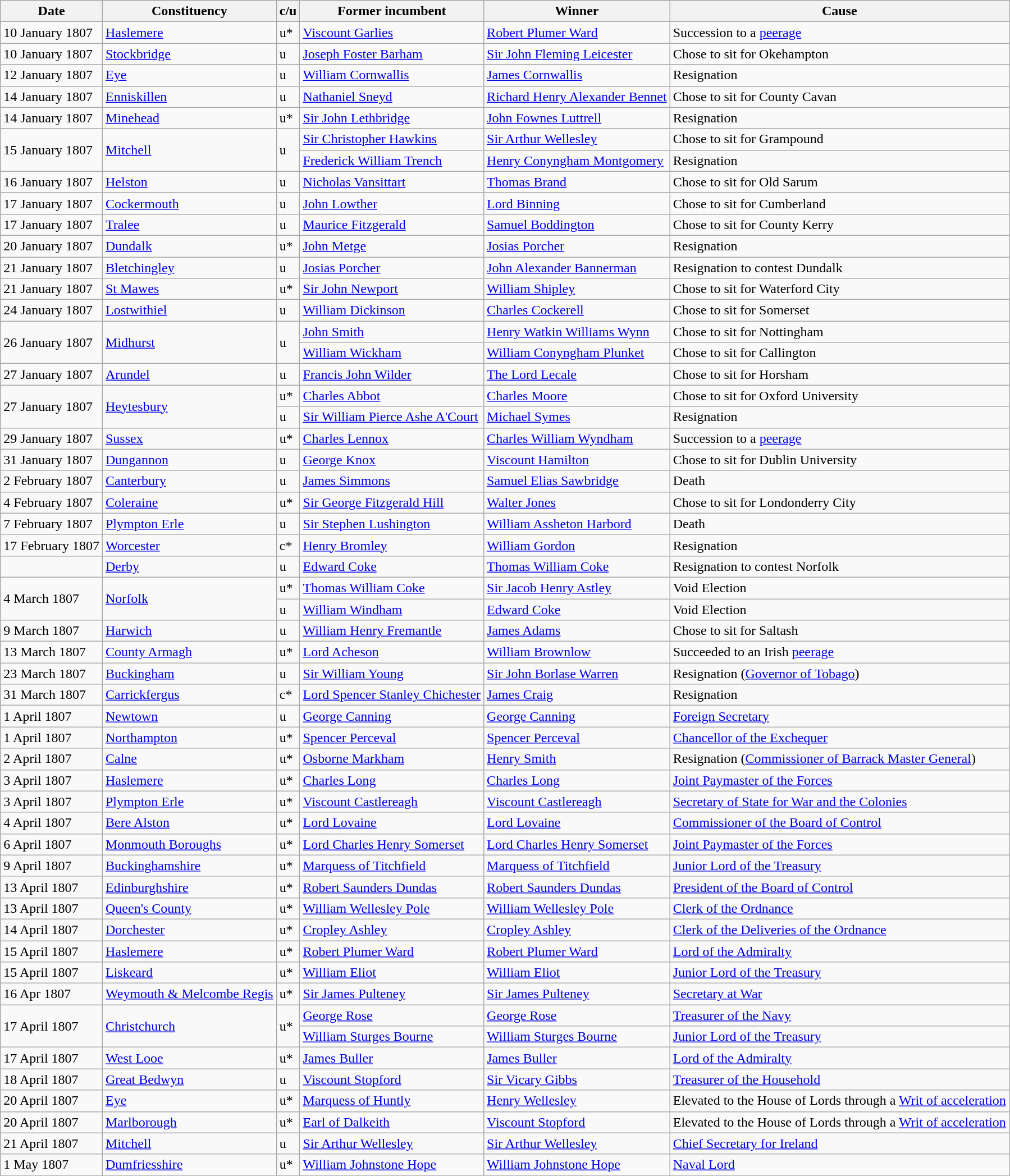<table class="wikitable">
<tr>
<th>Date</th>
<th>Constituency</th>
<th>c/u</th>
<th>Former incumbent</th>
<th>Winner</th>
<th>Cause</th>
</tr>
<tr>
<td>10 January 1807</td>
<td><a href='#'>Haslemere</a></td>
<td>u*</td>
<td><a href='#'>Viscount Garlies</a></td>
<td><a href='#'>Robert Plumer Ward</a></td>
<td>Succession to a <a href='#'>peerage</a></td>
</tr>
<tr>
<td>10 January 1807</td>
<td><a href='#'>Stockbridge</a></td>
<td>u</td>
<td><a href='#'>Joseph Foster Barham</a></td>
<td><a href='#'>Sir John Fleming Leicester</a></td>
<td>Chose to sit for Okehampton</td>
</tr>
<tr>
<td>12 January 1807</td>
<td><a href='#'>Eye</a></td>
<td>u</td>
<td><a href='#'>William Cornwallis</a></td>
<td><a href='#'>James Cornwallis</a></td>
<td>Resignation</td>
</tr>
<tr>
<td>14 January 1807</td>
<td><a href='#'>Enniskillen</a></td>
<td>u</td>
<td><a href='#'>Nathaniel Sneyd</a></td>
<td><a href='#'>Richard Henry Alexander Bennet</a></td>
<td>Chose to sit for County Cavan</td>
</tr>
<tr>
<td>14 January 1807</td>
<td><a href='#'>Minehead</a></td>
<td>u*</td>
<td><a href='#'>Sir John Lethbridge</a></td>
<td><a href='#'>John Fownes Luttrell</a></td>
<td>Resignation</td>
</tr>
<tr>
<td rowspan=2>15 January 1807</td>
<td rowspan=2><a href='#'>Mitchell</a></td>
<td rowspan=2>u</td>
<td><a href='#'>Sir Christopher Hawkins</a></td>
<td><a href='#'>Sir Arthur Wellesley</a></td>
<td>Chose to sit for Grampound</td>
</tr>
<tr>
<td><a href='#'>Frederick William Trench</a></td>
<td><a href='#'>Henry Conyngham Montgomery</a></td>
<td>Resignation</td>
</tr>
<tr>
<td>16 January 1807</td>
<td><a href='#'>Helston</a></td>
<td>u</td>
<td><a href='#'>Nicholas Vansittart</a></td>
<td><a href='#'>Thomas Brand</a></td>
<td>Chose to sit for Old Sarum</td>
</tr>
<tr>
<td>17 January 1807</td>
<td><a href='#'>Cockermouth</a></td>
<td>u</td>
<td><a href='#'>John Lowther</a></td>
<td><a href='#'>Lord Binning</a></td>
<td>Chose to sit for Cumberland</td>
</tr>
<tr>
<td>17 January 1807</td>
<td><a href='#'>Tralee</a></td>
<td>u</td>
<td><a href='#'>Maurice Fitzgerald</a></td>
<td><a href='#'>Samuel Boddington</a></td>
<td>Chose to sit for County Kerry</td>
</tr>
<tr>
<td>20 January 1807</td>
<td><a href='#'>Dundalk</a></td>
<td>u*</td>
<td><a href='#'>John Metge</a></td>
<td><a href='#'>Josias Porcher</a></td>
<td>Resignation</td>
</tr>
<tr>
<td>21 January 1807</td>
<td><a href='#'>Bletchingley</a></td>
<td>u</td>
<td><a href='#'>Josias Porcher</a></td>
<td><a href='#'>John Alexander Bannerman</a></td>
<td>Resignation to contest Dundalk</td>
</tr>
<tr>
<td>21 January 1807</td>
<td><a href='#'>St Mawes</a></td>
<td>u*</td>
<td><a href='#'>Sir John Newport</a></td>
<td><a href='#'>William Shipley</a></td>
<td>Chose to sit for Waterford City</td>
</tr>
<tr>
<td>24 January 1807</td>
<td><a href='#'>Lostwithiel</a></td>
<td>u</td>
<td><a href='#'>William Dickinson</a></td>
<td><a href='#'>Charles Cockerell</a></td>
<td>Chose to sit for Somerset</td>
</tr>
<tr>
<td rowspan=2>26 January 1807</td>
<td rowspan=2><a href='#'>Midhurst</a></td>
<td rowspan=2>u</td>
<td><a href='#'>John Smith</a></td>
<td><a href='#'>Henry Watkin Williams Wynn</a></td>
<td>Chose to sit for Nottingham</td>
</tr>
<tr>
<td><a href='#'>William Wickham</a></td>
<td><a href='#'>William Conyngham Plunket</a></td>
<td>Chose to sit for Callington</td>
</tr>
<tr>
<td>27 January 1807</td>
<td><a href='#'>Arundel</a></td>
<td>u</td>
<td><a href='#'>Francis John Wilder</a></td>
<td><a href='#'>The Lord Lecale</a></td>
<td>Chose to sit for Horsham</td>
</tr>
<tr>
<td rowspan=2>27 January 1807</td>
<td rowspan=2><a href='#'>Heytesbury</a></td>
<td>u*</td>
<td><a href='#'>Charles Abbot</a></td>
<td><a href='#'>Charles Moore</a></td>
<td>Chose to sit for Oxford University</td>
</tr>
<tr>
<td>u</td>
<td><a href='#'>Sir William Pierce Ashe A'Court</a></td>
<td><a href='#'>Michael Symes</a></td>
<td>Resignation</td>
</tr>
<tr>
<td>29 January 1807</td>
<td><a href='#'>Sussex</a></td>
<td>u*</td>
<td><a href='#'>Charles Lennox</a></td>
<td><a href='#'>Charles William Wyndham</a></td>
<td>Succession to a <a href='#'>peerage</a></td>
</tr>
<tr>
<td>31 January 1807</td>
<td><a href='#'>Dungannon</a></td>
<td>u</td>
<td><a href='#'>George Knox</a></td>
<td><a href='#'>Viscount Hamilton</a></td>
<td>Chose to sit for Dublin University</td>
</tr>
<tr>
<td>2 February 1807</td>
<td><a href='#'>Canterbury</a></td>
<td>u</td>
<td><a href='#'>James Simmons</a></td>
<td><a href='#'>Samuel Elias Sawbridge</a></td>
<td>Death</td>
</tr>
<tr>
<td>4 February 1807</td>
<td><a href='#'>Coleraine</a></td>
<td>u*</td>
<td><a href='#'>Sir George Fitzgerald Hill</a></td>
<td><a href='#'>Walter Jones</a></td>
<td>Chose to sit for Londonderry City</td>
</tr>
<tr>
<td>7 February 1807</td>
<td><a href='#'>Plympton Erle</a></td>
<td>u</td>
<td><a href='#'>Sir Stephen Lushington</a></td>
<td><a href='#'>William Assheton Harbord</a></td>
<td>Death</td>
</tr>
<tr>
<td>17 February 1807</td>
<td><a href='#'>Worcester</a></td>
<td>c*</td>
<td><a href='#'>Henry Bromley</a></td>
<td><a href='#'>William Gordon</a></td>
<td>Resignation</td>
</tr>
<tr>
<td></td>
<td><a href='#'>Derby</a></td>
<td>u</td>
<td><a href='#'>Edward Coke</a></td>
<td><a href='#'>Thomas William Coke</a></td>
<td>Resignation to contest Norfolk</td>
</tr>
<tr>
<td rowspan=2>4 March 1807</td>
<td rowspan=2><a href='#'>Norfolk</a></td>
<td>u*</td>
<td><a href='#'>Thomas William Coke</a></td>
<td><a href='#'>Sir Jacob Henry Astley</a></td>
<td>Void Election</td>
</tr>
<tr>
<td>u</td>
<td><a href='#'>William Windham</a></td>
<td><a href='#'>Edward Coke</a></td>
<td>Void Election</td>
</tr>
<tr>
<td>9 March 1807</td>
<td><a href='#'>Harwich</a></td>
<td>u</td>
<td><a href='#'>William Henry Fremantle</a></td>
<td><a href='#'>James Adams</a></td>
<td>Chose to sit for Saltash</td>
</tr>
<tr>
<td>13 March 1807</td>
<td><a href='#'>County Armagh</a></td>
<td>u*</td>
<td><a href='#'>Lord Acheson</a></td>
<td><a href='#'>William Brownlow</a></td>
<td>Succeeded to an Irish <a href='#'>peerage</a></td>
</tr>
<tr>
<td>23 March 1807</td>
<td><a href='#'>Buckingham</a></td>
<td>u</td>
<td><a href='#'>Sir William Young</a></td>
<td><a href='#'>Sir John Borlase Warren</a></td>
<td>Resignation (<a href='#'>Governor of Tobago</a>)</td>
</tr>
<tr>
<td>31 March 1807</td>
<td><a href='#'>Carrickfergus</a></td>
<td>c*</td>
<td><a href='#'>Lord Spencer Stanley Chichester</a></td>
<td><a href='#'>James Craig</a></td>
<td>Resignation</td>
</tr>
<tr>
<td>1 April 1807</td>
<td><a href='#'>Newtown</a></td>
<td>u</td>
<td><a href='#'>George Canning</a></td>
<td><a href='#'>George Canning</a></td>
<td><a href='#'>Foreign Secretary</a></td>
</tr>
<tr>
<td>1 April 1807</td>
<td><a href='#'>Northampton</a></td>
<td>u*</td>
<td><a href='#'>Spencer Perceval</a></td>
<td><a href='#'>Spencer Perceval</a></td>
<td><a href='#'>Chancellor of the Exchequer</a></td>
</tr>
<tr>
<td>2 April 1807</td>
<td><a href='#'>Calne</a></td>
<td>u*</td>
<td><a href='#'>Osborne Markham</a></td>
<td><a href='#'>Henry Smith</a></td>
<td>Resignation (<a href='#'>Commissioner of Barrack Master General</a>)</td>
</tr>
<tr>
<td>3 April 1807</td>
<td><a href='#'>Haslemere</a></td>
<td>u*</td>
<td><a href='#'>Charles Long</a></td>
<td><a href='#'>Charles Long</a></td>
<td><a href='#'>Joint Paymaster of the Forces</a></td>
</tr>
<tr>
<td>3 April 1807</td>
<td><a href='#'>Plympton Erle</a></td>
<td>u*</td>
<td><a href='#'>Viscount Castlereagh</a></td>
<td><a href='#'>Viscount Castlereagh</a></td>
<td><a href='#'>Secretary of State for War and the Colonies</a></td>
</tr>
<tr>
<td>4 April 1807</td>
<td><a href='#'>Bere Alston</a></td>
<td>u*</td>
<td><a href='#'>Lord Lovaine</a></td>
<td><a href='#'>Lord Lovaine</a></td>
<td><a href='#'>Commissioner of the Board of Control</a></td>
</tr>
<tr>
<td>6 April 1807</td>
<td><a href='#'>Monmouth Boroughs</a></td>
<td>u*</td>
<td><a href='#'>Lord Charles Henry Somerset</a></td>
<td><a href='#'>Lord Charles Henry Somerset</a></td>
<td><a href='#'>Joint Paymaster of the Forces</a></td>
</tr>
<tr>
<td>9 April 1807</td>
<td><a href='#'>Buckinghamshire</a></td>
<td>u*</td>
<td><a href='#'>Marquess of Titchfield</a></td>
<td><a href='#'>Marquess of Titchfield</a></td>
<td><a href='#'>Junior Lord of the Treasury</a></td>
</tr>
<tr>
<td>13 April 1807</td>
<td><a href='#'>Edinburghshire</a></td>
<td>u*</td>
<td><a href='#'>Robert Saunders Dundas</a></td>
<td><a href='#'>Robert Saunders Dundas</a></td>
<td><a href='#'>President of the Board of Control</a></td>
</tr>
<tr>
<td>13 April 1807</td>
<td><a href='#'>Queen's County</a></td>
<td>u*</td>
<td><a href='#'>William Wellesley Pole</a></td>
<td><a href='#'>William Wellesley Pole</a></td>
<td><a href='#'>Clerk of the Ordnance</a></td>
</tr>
<tr>
<td>14 April 1807</td>
<td><a href='#'>Dorchester</a></td>
<td>u*</td>
<td><a href='#'>Cropley Ashley</a></td>
<td><a href='#'>Cropley Ashley</a></td>
<td><a href='#'>Clerk of the Deliveries of the Ordnance</a></td>
</tr>
<tr>
<td>15 April 1807</td>
<td><a href='#'>Haslemere</a></td>
<td>u*</td>
<td><a href='#'>Robert Plumer Ward</a></td>
<td><a href='#'>Robert Plumer Ward</a></td>
<td><a href='#'>Lord of the Admiralty</a></td>
</tr>
<tr>
<td>15 April 1807</td>
<td><a href='#'>Liskeard</a></td>
<td>u*</td>
<td><a href='#'>William Eliot</a></td>
<td><a href='#'>William Eliot</a></td>
<td><a href='#'>Junior Lord of the Treasury</a></td>
</tr>
<tr>
<td>16 Apr 1807</td>
<td><a href='#'>Weymouth & Melcombe Regis</a></td>
<td>u*</td>
<td><a href='#'>Sir James Pulteney</a></td>
<td><a href='#'>Sir James Pulteney</a></td>
<td><a href='#'>Secretary at War</a></td>
</tr>
<tr>
<td rowspan=2>17 April 1807</td>
<td rowspan=2><a href='#'>Christchurch</a></td>
<td rowspan=2>u*</td>
<td><a href='#'>George Rose</a></td>
<td><a href='#'>George Rose</a></td>
<td><a href='#'>Treasurer of the Navy</a></td>
</tr>
<tr>
<td><a href='#'>William Sturges Bourne</a></td>
<td><a href='#'>William Sturges Bourne</a></td>
<td><a href='#'>Junior Lord of the Treasury</a></td>
</tr>
<tr>
<td>17 April 1807</td>
<td><a href='#'>West Looe</a></td>
<td>u*</td>
<td><a href='#'>James Buller</a></td>
<td><a href='#'>James Buller</a></td>
<td><a href='#'>Lord of the Admiralty</a></td>
</tr>
<tr>
<td>18 April 1807</td>
<td><a href='#'>Great Bedwyn</a></td>
<td>u</td>
<td><a href='#'>Viscount Stopford</a></td>
<td><a href='#'>Sir Vicary Gibbs</a></td>
<td><a href='#'>Treasurer of the Household</a></td>
</tr>
<tr>
<td>20 April 1807</td>
<td><a href='#'>Eye</a></td>
<td>u*</td>
<td><a href='#'>Marquess of Huntly</a></td>
<td><a href='#'>Henry Wellesley</a></td>
<td>Elevated to the House of Lords through a <a href='#'>Writ of acceleration</a></td>
</tr>
<tr>
<td>20 April 1807</td>
<td><a href='#'>Marlborough</a></td>
<td>u*</td>
<td><a href='#'>Earl of Dalkeith</a></td>
<td><a href='#'>Viscount Stopford</a></td>
<td>Elevated to the House of Lords through a <a href='#'>Writ of acceleration</a></td>
</tr>
<tr>
<td>21 April 1807</td>
<td><a href='#'>Mitchell</a></td>
<td>u</td>
<td><a href='#'>Sir Arthur Wellesley</a></td>
<td><a href='#'>Sir Arthur Wellesley</a></td>
<td><a href='#'>Chief Secretary for Ireland</a></td>
</tr>
<tr>
<td>1 May 1807</td>
<td><a href='#'>Dumfriesshire</a></td>
<td>u*</td>
<td><a href='#'>William Johnstone Hope</a></td>
<td><a href='#'>William Johnstone Hope</a></td>
<td><a href='#'>Naval Lord</a></td>
</tr>
</table>
